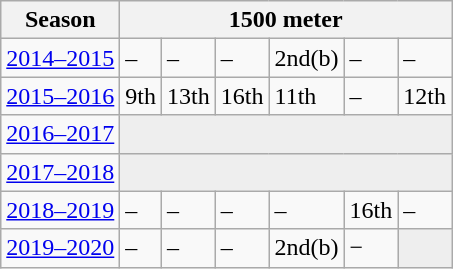<table class="wikitable" style="display: inline-table;">
<tr>
<th>Season</th>
<th colspan="6">1500 meter</th>
</tr>
<tr>
<td><a href='#'>2014–2015</a></td>
<td>–</td>
<td>–</td>
<td>–</td>
<td>2nd(b)</td>
<td>–</td>
<td>–</td>
</tr>
<tr>
<td><a href='#'>2015–2016</a></td>
<td>9th</td>
<td>13th</td>
<td>16th</td>
<td>11th</td>
<td>–</td>
<td>12th</td>
</tr>
<tr>
<td><a href='#'>2016–2017</a></td>
<td colspan="6" bgcolor=#EEEEEE></td>
</tr>
<tr>
<td><a href='#'>2017–2018</a></td>
<td colspan="6" bgcolor=#EEEEEE></td>
</tr>
<tr>
<td><a href='#'>2018–2019</a></td>
<td>–</td>
<td>–</td>
<td>–</td>
<td>–</td>
<td>16th</td>
<td>–</td>
</tr>
<tr>
<td><a href='#'>2019–2020</a></td>
<td>–</td>
<td>–</td>
<td>–</td>
<td>2nd(b)</td>
<td>−</td>
<td colspan="1" bgcolor=#EEEEEE></td>
</tr>
</table>
